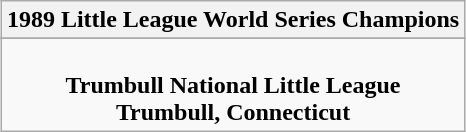<table class="wikitable" style="text-align: center; margin: 0 auto;">
<tr>
<th>1989 Little League World Series Champions</th>
</tr>
<tr>
</tr>
<tr>
<td><br><strong>Trumbull National Little League</strong><br><strong>Trumbull, Connecticut</strong></td>
</tr>
</table>
